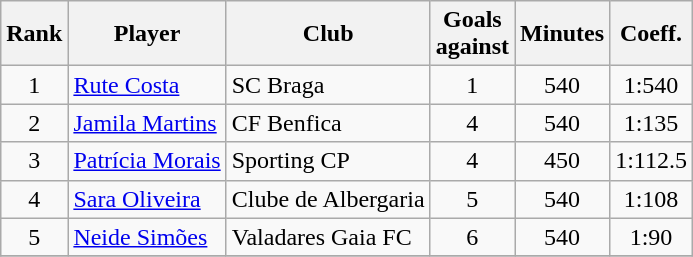<table class="wikitable" style="text-align:center">
<tr>
<th>Rank</th>
<th>Player</th>
<th>Club</th>
<th>Goals<br>against</th>
<th>Minutes</th>
<th>Coeff.</th>
</tr>
<tr>
<td>1</td>
<td align=left><a href='#'>Rute Costa</a></td>
<td align=left>SC Braga</td>
<td>1</td>
<td>540</td>
<td>1:540</td>
</tr>
<tr>
<td>2</td>
<td align=left><a href='#'>Jamila Martins</a></td>
<td align=left>CF Benfica</td>
<td>4</td>
<td>540</td>
<td>1:135</td>
</tr>
<tr>
<td>3</td>
<td align=left><a href='#'>Patrícia Morais</a></td>
<td align=left>Sporting CP</td>
<td>4</td>
<td>450</td>
<td>1:112.5</td>
</tr>
<tr>
<td>4</td>
<td align=left><a href='#'>Sara Oliveira</a></td>
<td align=left>Clube de Albergaria</td>
<td>5</td>
<td>540</td>
<td>1:108</td>
</tr>
<tr>
<td>5</td>
<td align=left><a href='#'>Neide Simões</a></td>
<td align=left>Valadares Gaia FC</td>
<td>6</td>
<td>540</td>
<td>1:90</td>
</tr>
<tr>
</tr>
</table>
